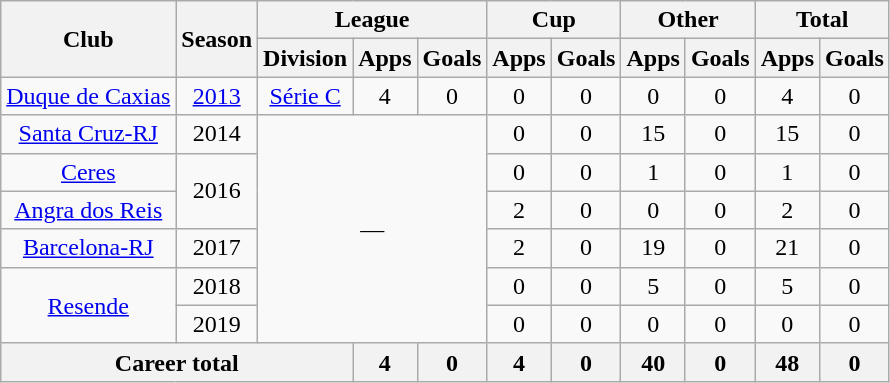<table class="wikitable" style="text-align: center">
<tr>
<th rowspan="2">Club</th>
<th rowspan="2">Season</th>
<th colspan="3">League</th>
<th colspan="2">Cup</th>
<th colspan="2">Other</th>
<th colspan="2">Total</th>
</tr>
<tr>
<th>Division</th>
<th>Apps</th>
<th>Goals</th>
<th>Apps</th>
<th>Goals</th>
<th>Apps</th>
<th>Goals</th>
<th>Apps</th>
<th>Goals</th>
</tr>
<tr>
<td><a href='#'>Duque de Caxias</a></td>
<td><a href='#'>2013</a></td>
<td><a href='#'>Série C</a></td>
<td>4</td>
<td>0</td>
<td>0</td>
<td>0</td>
<td>0</td>
<td>0</td>
<td>4</td>
<td>0</td>
</tr>
<tr>
<td><a href='#'>Santa Cruz-RJ</a></td>
<td>2014</td>
<td colspan="3" rowspan="6">—</td>
<td>0</td>
<td>0</td>
<td>15</td>
<td>0</td>
<td>15</td>
<td>0</td>
</tr>
<tr>
<td><a href='#'>Ceres</a></td>
<td rowspan="2">2016</td>
<td>0</td>
<td>0</td>
<td>1</td>
<td>0</td>
<td>1</td>
<td>0</td>
</tr>
<tr>
<td><a href='#'>Angra dos Reis</a></td>
<td>2</td>
<td>0</td>
<td>0</td>
<td>0</td>
<td>2</td>
<td>0</td>
</tr>
<tr>
<td><a href='#'>Barcelona-RJ</a></td>
<td>2017</td>
<td>2</td>
<td>0</td>
<td>19</td>
<td>0</td>
<td>21</td>
<td>0</td>
</tr>
<tr>
<td rowspan="2"><a href='#'>Resende</a></td>
<td>2018</td>
<td>0</td>
<td>0</td>
<td>5</td>
<td>0</td>
<td>5</td>
<td>0</td>
</tr>
<tr>
<td>2019</td>
<td>0</td>
<td>0</td>
<td>0</td>
<td>0</td>
<td>0</td>
<td>0</td>
</tr>
<tr>
<th colspan="3"><strong>Career total</strong></th>
<th>4</th>
<th>0</th>
<th>4</th>
<th>0</th>
<th>40</th>
<th>0</th>
<th>48</th>
<th>0</th>
</tr>
</table>
